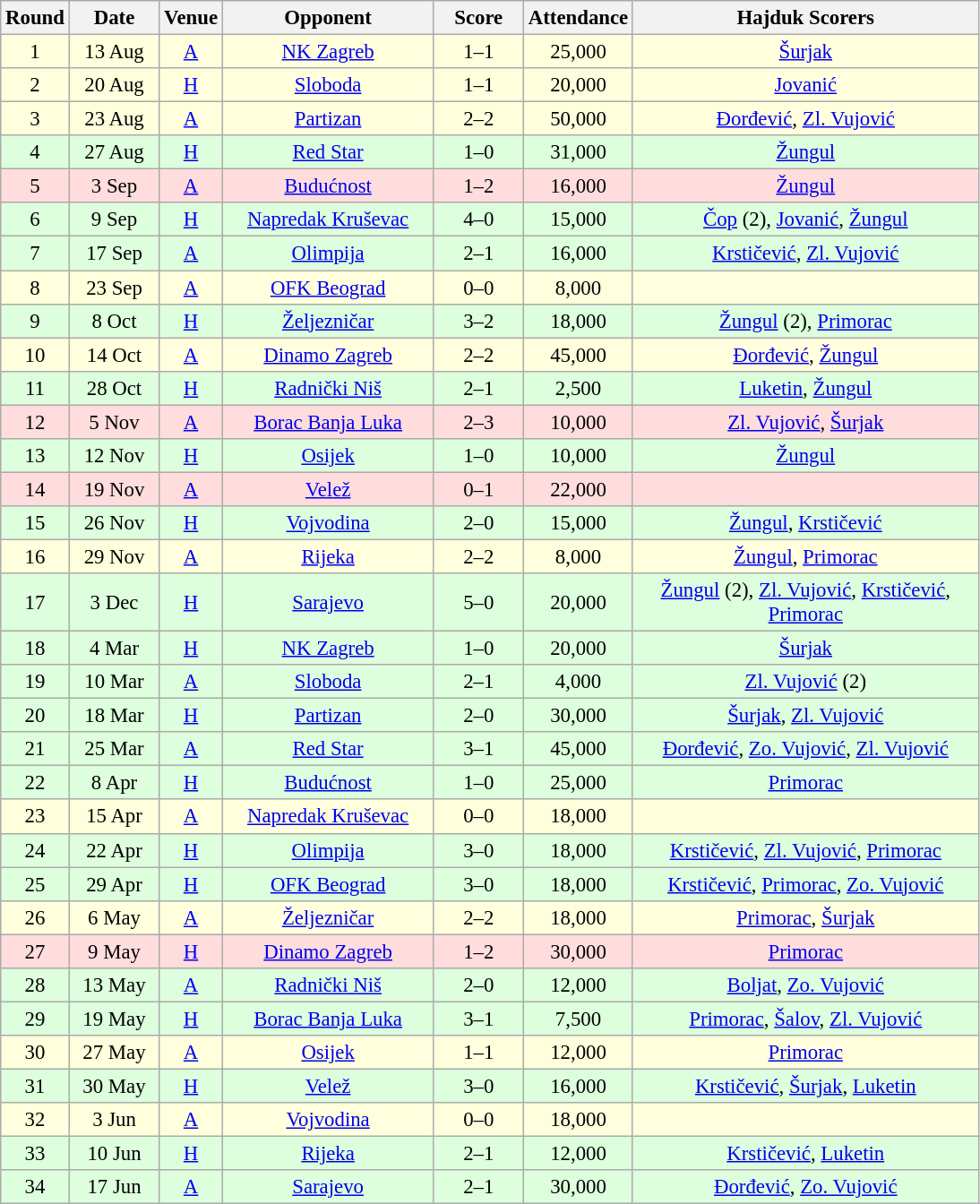<table class="wikitable sortable" style="text-align: center; font-size:95%;">
<tr>
<th width="30">Round</th>
<th width="60">Date</th>
<th width="20">Venue</th>
<th width="150">Opponent</th>
<th width="60">Score</th>
<th width="60">Attendance</th>
<th width="250">Hajduk Scorers</th>
</tr>
<tr bgcolor="#ffffdd">
<td>1</td>
<td>13 Aug</td>
<td><a href='#'>A</a></td>
<td><a href='#'>NK Zagreb</a></td>
<td>1–1</td>
<td>25,000</td>
<td><a href='#'>Šurjak</a></td>
</tr>
<tr bgcolor="#ffffdd">
<td>2</td>
<td>20 Aug</td>
<td><a href='#'>H</a></td>
<td><a href='#'>Sloboda</a></td>
<td>1–1</td>
<td>20,000</td>
<td><a href='#'>Jovanić</a></td>
</tr>
<tr bgcolor="#ffffdd">
<td>3</td>
<td>23 Aug</td>
<td><a href='#'>A</a></td>
<td><a href='#'>Partizan</a></td>
<td>2–2</td>
<td>50,000</td>
<td><a href='#'>Đorđević</a>, <a href='#'>Zl. Vujović</a></td>
</tr>
<tr bgcolor="#ddffdd">
<td>4</td>
<td>27 Aug</td>
<td><a href='#'>H</a></td>
<td><a href='#'>Red Star</a></td>
<td>1–0</td>
<td>31,000</td>
<td><a href='#'>Žungul</a></td>
</tr>
<tr bgcolor="#ffdddd">
<td>5</td>
<td>3 Sep</td>
<td><a href='#'>A</a></td>
<td><a href='#'>Budućnost</a></td>
<td>1–2</td>
<td>16,000</td>
<td><a href='#'>Žungul</a></td>
</tr>
<tr bgcolor="#ddffdd">
<td>6</td>
<td>9 Sep</td>
<td><a href='#'>H</a></td>
<td><a href='#'>Napredak Kruševac</a></td>
<td>4–0</td>
<td>15,000</td>
<td><a href='#'>Čop</a> (2), <a href='#'>Jovanić</a>, <a href='#'>Žungul</a></td>
</tr>
<tr bgcolor="#ddffdd">
<td>7</td>
<td>17 Sep</td>
<td><a href='#'>A</a></td>
<td><a href='#'>Olimpija</a></td>
<td>2–1</td>
<td>16,000</td>
<td><a href='#'>Krstičević</a>, <a href='#'>Zl. Vujović</a></td>
</tr>
<tr bgcolor="#ffffdd">
<td>8</td>
<td>23 Sep</td>
<td><a href='#'>A</a></td>
<td><a href='#'>OFK Beograd</a></td>
<td>0–0</td>
<td>8,000</td>
<td></td>
</tr>
<tr bgcolor="#ddffdd">
<td>9</td>
<td>8 Oct</td>
<td><a href='#'>H</a></td>
<td><a href='#'>Željezničar</a></td>
<td>3–2</td>
<td>18,000</td>
<td><a href='#'>Žungul</a> (2), <a href='#'>Primorac</a></td>
</tr>
<tr bgcolor="#ffffdd">
<td>10</td>
<td>14 Oct</td>
<td><a href='#'>A</a></td>
<td><a href='#'>Dinamo Zagreb</a></td>
<td>2–2</td>
<td>45,000</td>
<td><a href='#'>Đorđević</a>, <a href='#'>Žungul</a></td>
</tr>
<tr bgcolor="#ddffdd">
<td>11</td>
<td>28 Oct</td>
<td><a href='#'>H</a></td>
<td><a href='#'>Radnički Niš</a></td>
<td>2–1</td>
<td>2,500</td>
<td><a href='#'>Luketin</a>, <a href='#'>Žungul</a></td>
</tr>
<tr bgcolor="#ffdddd">
<td>12</td>
<td>5 Nov</td>
<td><a href='#'>A</a></td>
<td><a href='#'>Borac Banja Luka</a></td>
<td>2–3</td>
<td>10,000</td>
<td><a href='#'>Zl. Vujović</a>, <a href='#'>Šurjak</a></td>
</tr>
<tr bgcolor="#ddffdd">
<td>13</td>
<td>12 Nov</td>
<td><a href='#'>H</a></td>
<td><a href='#'>Osijek</a></td>
<td>1–0</td>
<td>10,000</td>
<td><a href='#'>Žungul</a></td>
</tr>
<tr bgcolor="#ffdddd">
<td>14</td>
<td>19 Nov</td>
<td><a href='#'>A</a></td>
<td><a href='#'>Velež</a></td>
<td>0–1</td>
<td>22,000</td>
<td></td>
</tr>
<tr bgcolor="#ddffdd">
<td>15</td>
<td>26 Nov</td>
<td><a href='#'>H</a></td>
<td><a href='#'>Vojvodina</a></td>
<td>2–0</td>
<td>15,000</td>
<td><a href='#'>Žungul</a>, <a href='#'>Krstičević</a></td>
</tr>
<tr bgcolor="#ffffdd">
<td>16</td>
<td>29 Nov</td>
<td><a href='#'>A</a></td>
<td><a href='#'>Rijeka</a></td>
<td>2–2</td>
<td>8,000</td>
<td><a href='#'>Žungul</a>, <a href='#'>Primorac</a></td>
</tr>
<tr bgcolor="#ddffdd">
<td>17</td>
<td>3 Dec</td>
<td><a href='#'>H</a></td>
<td><a href='#'>Sarajevo</a></td>
<td>5–0</td>
<td>20,000</td>
<td><a href='#'>Žungul</a> (2), <a href='#'>Zl. Vujović</a>, <a href='#'>Krstičević</a>, <a href='#'>Primorac</a></td>
</tr>
<tr bgcolor="#ddffdd">
<td>18</td>
<td>4 Mar</td>
<td><a href='#'>H</a></td>
<td><a href='#'>NK Zagreb</a></td>
<td>1–0</td>
<td>20,000</td>
<td><a href='#'>Šurjak</a></td>
</tr>
<tr bgcolor="#ddffdd">
<td>19</td>
<td>10 Mar</td>
<td><a href='#'>A</a></td>
<td><a href='#'>Sloboda</a></td>
<td>2–1</td>
<td>4,000</td>
<td><a href='#'>Zl. Vujović</a> (2)</td>
</tr>
<tr bgcolor="#ddffdd">
<td>20</td>
<td>18 Mar</td>
<td><a href='#'>H</a></td>
<td><a href='#'>Partizan</a></td>
<td>2–0</td>
<td>30,000</td>
<td><a href='#'>Šurjak</a>, <a href='#'>Zl. Vujović</a></td>
</tr>
<tr bgcolor="#ddffdd">
<td>21</td>
<td>25 Mar</td>
<td><a href='#'>A</a></td>
<td><a href='#'>Red Star</a></td>
<td>3–1</td>
<td>45,000</td>
<td><a href='#'>Đorđević</a>, <a href='#'>Zo. Vujović</a>, <a href='#'>Zl. Vujović</a></td>
</tr>
<tr bgcolor="#ddffdd">
<td>22</td>
<td>8 Apr</td>
<td><a href='#'>H</a></td>
<td><a href='#'>Budućnost</a></td>
<td>1–0</td>
<td>25,000</td>
<td><a href='#'>Primorac</a></td>
</tr>
<tr bgcolor="#ffffdd">
<td>23</td>
<td>15 Apr</td>
<td><a href='#'>A</a></td>
<td><a href='#'>Napredak Kruševac</a></td>
<td>0–0</td>
<td>18,000</td>
<td></td>
</tr>
<tr bgcolor="#ddffdd">
<td>24</td>
<td>22 Apr</td>
<td><a href='#'>H</a></td>
<td><a href='#'>Olimpija</a></td>
<td>3–0</td>
<td>18,000</td>
<td><a href='#'>Krstičević</a>, <a href='#'>Zl. Vujović</a>, <a href='#'>Primorac</a></td>
</tr>
<tr bgcolor="#ddffdd">
<td>25</td>
<td>29 Apr</td>
<td><a href='#'>H</a></td>
<td><a href='#'>OFK Beograd</a></td>
<td>3–0</td>
<td>18,000</td>
<td><a href='#'>Krstičević</a>, <a href='#'>Primorac</a>, <a href='#'>Zo. Vujović</a></td>
</tr>
<tr bgcolor="#ffffdd">
<td>26</td>
<td>6 May</td>
<td><a href='#'>A</a></td>
<td><a href='#'>Željezničar</a></td>
<td>2–2</td>
<td>18,000</td>
<td><a href='#'>Primorac</a>, <a href='#'>Šurjak</a></td>
</tr>
<tr bgcolor="#ffdddd">
<td>27</td>
<td>9 May</td>
<td><a href='#'>H</a></td>
<td><a href='#'>Dinamo Zagreb</a></td>
<td>1–2</td>
<td>30,000</td>
<td><a href='#'>Primorac</a></td>
</tr>
<tr bgcolor="#ddffdd">
<td>28</td>
<td>13 May</td>
<td><a href='#'>A</a></td>
<td><a href='#'>Radnički Niš</a></td>
<td>2–0</td>
<td>12,000</td>
<td><a href='#'>Boljat</a>, <a href='#'>Zo. Vujović</a></td>
</tr>
<tr bgcolor="#ddffdd">
<td>29</td>
<td>19 May</td>
<td><a href='#'>H</a></td>
<td><a href='#'>Borac Banja Luka</a></td>
<td>3–1</td>
<td>7,500</td>
<td><a href='#'>Primorac</a>, <a href='#'>Šalov</a>, <a href='#'>Zl. Vujović</a></td>
</tr>
<tr bgcolor="#ffffdd">
<td>30</td>
<td>27 May</td>
<td><a href='#'>A</a></td>
<td><a href='#'>Osijek</a></td>
<td>1–1</td>
<td>12,000</td>
<td><a href='#'>Primorac</a></td>
</tr>
<tr bgcolor="#ddffdd">
<td>31</td>
<td>30 May</td>
<td><a href='#'>H</a></td>
<td><a href='#'>Velež</a></td>
<td>3–0</td>
<td>16,000</td>
<td><a href='#'>Krstičević</a>, <a href='#'>Šurjak</a>, <a href='#'>Luketin</a></td>
</tr>
<tr bgcolor="#ffffdd">
<td>32</td>
<td>3 Jun</td>
<td><a href='#'>A</a></td>
<td><a href='#'>Vojvodina</a></td>
<td>0–0</td>
<td>18,000</td>
<td></td>
</tr>
<tr bgcolor="#ddffdd">
<td>33</td>
<td>10 Jun</td>
<td><a href='#'>H</a></td>
<td><a href='#'>Rijeka</a></td>
<td>2–1</td>
<td>12,000</td>
<td><a href='#'>Krstičević</a>, <a href='#'>Luketin</a></td>
</tr>
<tr bgcolor="#ddffdd">
<td>34</td>
<td>17 Jun</td>
<td><a href='#'>A</a></td>
<td><a href='#'>Sarajevo</a></td>
<td>2–1</td>
<td>30,000</td>
<td><a href='#'>Đorđević</a>, <a href='#'>Zo. Vujović</a></td>
</tr>
</table>
